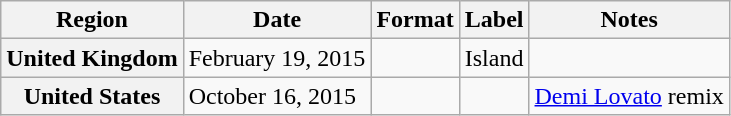<table class="wikitable plainrowheaders">
<tr>
<th>Region</th>
<th>Date</th>
<th>Format</th>
<th>Label</th>
<th>Notes</th>
</tr>
<tr>
<th scope="row">United Kingdom</th>
<td>February 19, 2015</td>
<td></td>
<td>Island</td>
<td></td>
</tr>
<tr>
<th scope="row">United States</th>
<td>October 16, 2015</td>
<td></td>
<td></td>
<td><a href='#'>Demi Lovato</a> remix</td>
</tr>
</table>
